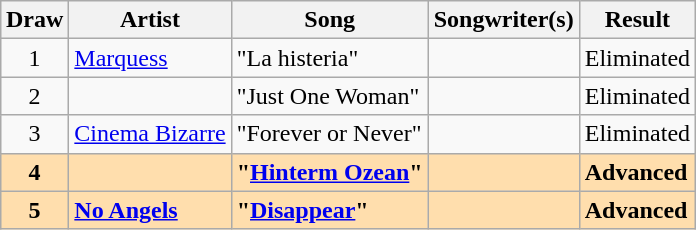<table class="sortable wikitable" style="margin: 1em auto 1em auto; text-align:center;">
<tr>
<th>Draw</th>
<th>Artist</th>
<th>Song</th>
<th>Songwriter(s)</th>
<th>Result</th>
</tr>
<tr>
<td>1</td>
<td align="left"><a href='#'>Marquess</a></td>
<td align="left">"La histeria"</td>
<td align="left"></td>
<td align="left">Eliminated</td>
</tr>
<tr>
<td>2</td>
<td align="left"></td>
<td align="left">"Just One Woman"</td>
<td align="left"></td>
<td align="left">Eliminated</td>
</tr>
<tr>
<td>3</td>
<td align="left"><a href='#'>Cinema Bizarre</a></td>
<td align="left">"Forever or Never"</td>
<td align="left"></td>
<td align="left">Eliminated</td>
</tr>
<tr style="font-weight:bold;background:navajowhite;">
<td>4</td>
<td align="left"></td>
<td align="left">"<a href='#'>Hinterm Ozean</a>"</td>
<td align="left"></td>
<td align="left">Advanced</td>
</tr>
<tr style="font-weight:bold;background:navajowhite;">
<td>5</td>
<td align="left"><a href='#'>No Angels</a></td>
<td align="left">"<a href='#'>Disappear</a>"</td>
<td align="left"></td>
<td align="left">Advanced</td>
</tr>
</table>
